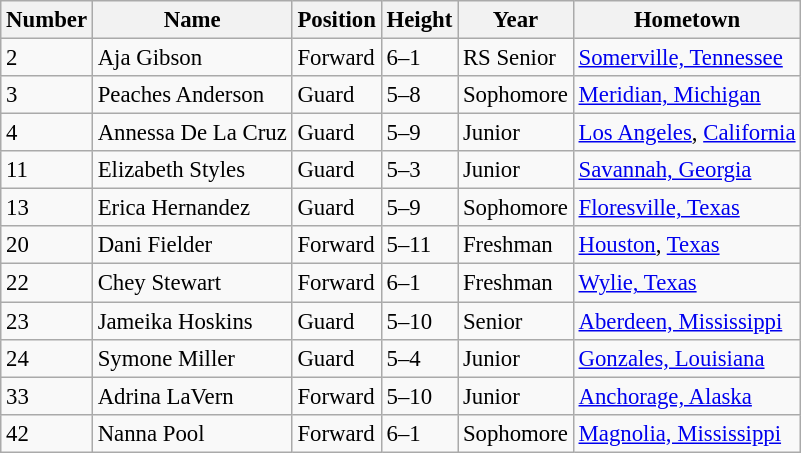<table class="wikitable" style="font-size: 95%;">
<tr>
<th>Number</th>
<th>Name</th>
<th>Position</th>
<th>Height</th>
<th>Year</th>
<th>Hometown</th>
</tr>
<tr>
<td>2</td>
<td>Aja Gibson</td>
<td>Forward</td>
<td>6–1</td>
<td>RS Senior</td>
<td><a href='#'>Somerville, Tennessee</a></td>
</tr>
<tr>
<td>3</td>
<td>Peaches Anderson</td>
<td>Guard</td>
<td>5–8</td>
<td>Sophomore</td>
<td><a href='#'>Meridian, Michigan</a></td>
</tr>
<tr>
<td>4</td>
<td>Annessa De La Cruz</td>
<td>Guard</td>
<td>5–9</td>
<td>Junior</td>
<td><a href='#'>Los Angeles</a>, <a href='#'>California</a></td>
</tr>
<tr>
<td>11</td>
<td>Elizabeth Styles</td>
<td>Guard</td>
<td>5–3</td>
<td>Junior</td>
<td><a href='#'>Savannah, Georgia</a></td>
</tr>
<tr>
<td>13</td>
<td>Erica Hernandez</td>
<td>Guard</td>
<td>5–9</td>
<td>Sophomore</td>
<td><a href='#'>Floresville, Texas</a></td>
</tr>
<tr>
<td>20</td>
<td>Dani Fielder</td>
<td>Forward</td>
<td>5–11</td>
<td>Freshman</td>
<td><a href='#'>Houston</a>, <a href='#'>Texas</a></td>
</tr>
<tr>
<td>22</td>
<td>Chey Stewart</td>
<td>Forward</td>
<td>6–1</td>
<td>Freshman</td>
<td><a href='#'>Wylie, Texas</a></td>
</tr>
<tr>
<td>23</td>
<td>Jameika Hoskins</td>
<td>Guard</td>
<td>5–10</td>
<td>Senior</td>
<td><a href='#'>Aberdeen, Mississippi</a></td>
</tr>
<tr>
<td>24</td>
<td>Symone Miller</td>
<td>Guard</td>
<td>5–4</td>
<td>Junior</td>
<td><a href='#'>Gonzales, Louisiana</a></td>
</tr>
<tr>
<td>33</td>
<td>Adrina LaVern</td>
<td>Forward</td>
<td>5–10</td>
<td>Junior</td>
<td><a href='#'>Anchorage, Alaska</a></td>
</tr>
<tr>
<td>42</td>
<td>Nanna Pool</td>
<td>Forward</td>
<td>6–1</td>
<td>Sophomore</td>
<td><a href='#'>Magnolia, Mississippi</a></td>
</tr>
</table>
